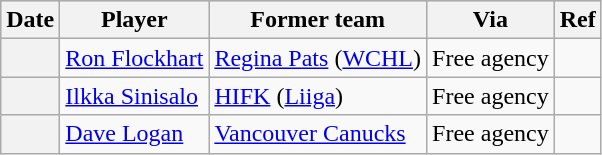<table class="wikitable plainrowheaders">
<tr style="background:#ddd; text-align:center;">
<th>Date</th>
<th>Player</th>
<th>Former team</th>
<th>Via</th>
<th>Ref</th>
</tr>
<tr>
<th scope="row"></th>
<td><a href='#'>Ron Flockhart</a></td>
<td><a href='#'>Regina Pats</a> (<a href='#'>WCHL</a>)</td>
<td>Free agency</td>
<td></td>
</tr>
<tr>
<th scope="row"></th>
<td><a href='#'>Ilkka Sinisalo</a></td>
<td><a href='#'>HIFK</a> (<a href='#'>Liiga</a>)</td>
<td>Free agency</td>
<td></td>
</tr>
<tr>
<th scope="row"></th>
<td><a href='#'>Dave Logan</a></td>
<td><a href='#'>Vancouver Canucks</a></td>
<td>Free agency</td>
<td></td>
</tr>
</table>
